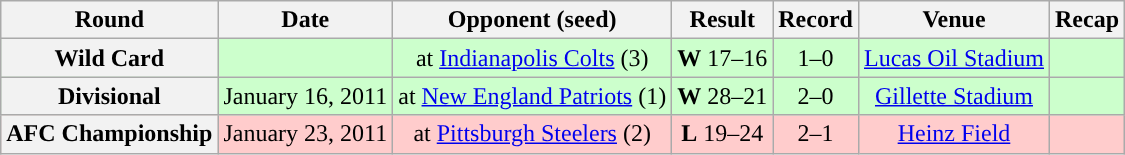<table class="wikitable" style="text-align:center">
<tr>
<th>Round</th>
<th>Date</th>
<th>Opponent (seed)</th>
<th>Result</th>
<th>Record</th>
<th>Venue</th>
<th>Recap</th>
</tr>
<tr style="background:#cfc">
<th>Wild Card</th>
<td></td>
<td>at <a href='#'>Indianapolis Colts</a> (3)</td>
<td><strong>W</strong> 17–16</td>
<td>1–0</td>
<td><a href='#'>Lucas Oil Stadium</a></td>
<td></td>
</tr>
<tr style="background:#cfc">
<th>Divisional</th>
<td>January 16, 2011</td>
<td>at <a href='#'>New England Patriots</a> (1)</td>
<td><strong>W</strong> 28–21</td>
<td>2–0</td>
<td><a href='#'>Gillette Stadium</a></td>
<td></td>
</tr>
<tr style="background:#fcc">
<th>AFC Championship</th>
<td>January 23, 2011</td>
<td>at <a href='#'>Pittsburgh Steelers</a> (2)</td>
<td><strong>L</strong> 19–24</td>
<td>2–1</td>
<td><a href='#'>Heinz Field</a></td>
<td></td>
</tr>
</table>
